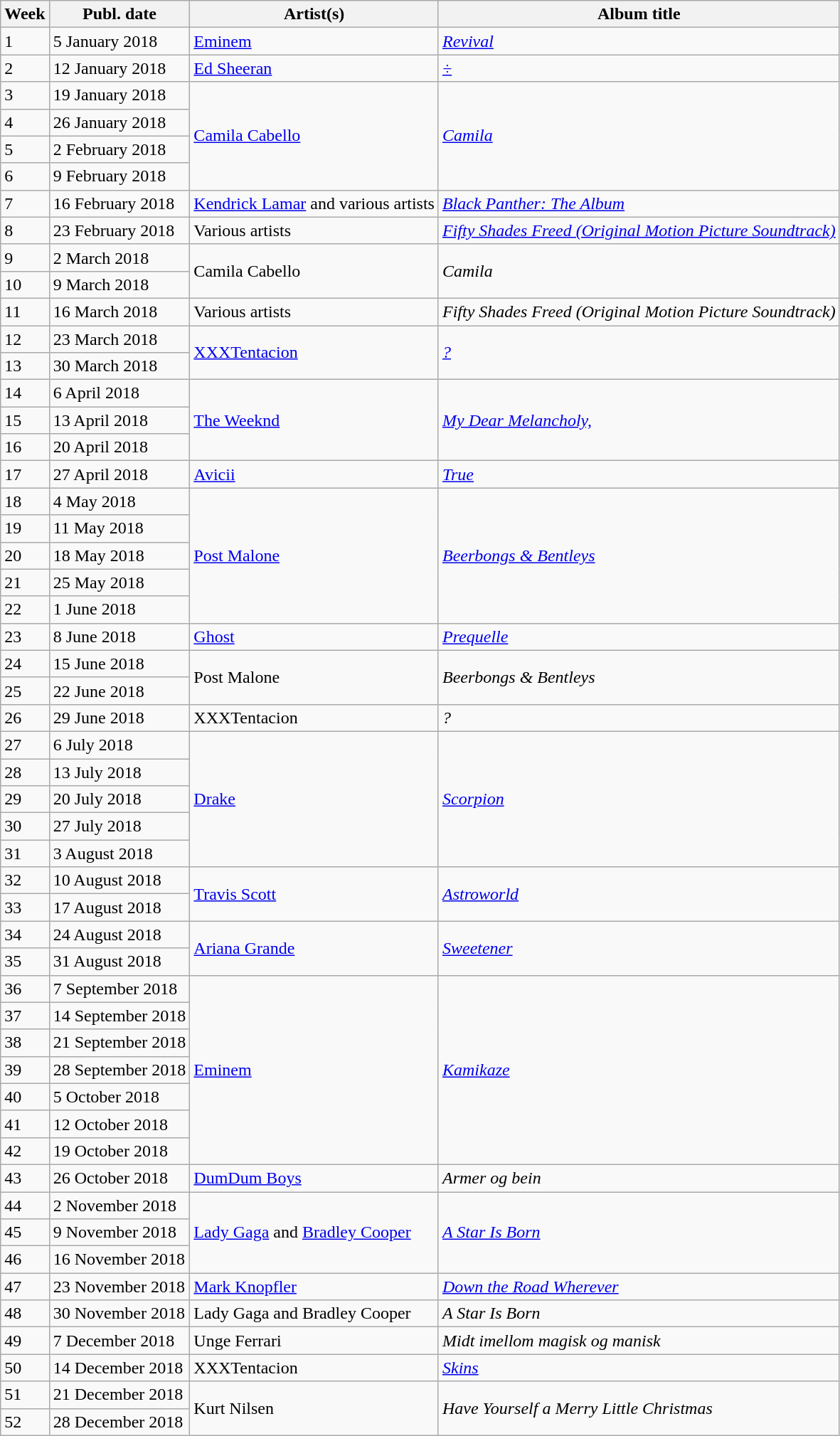<table class="wikitable">
<tr>
<th>Week</th>
<th>Publ. date</th>
<th>Artist(s)</th>
<th>Album title</th>
</tr>
<tr>
<td>1</td>
<td>5 January 2018</td>
<td><a href='#'>Eminem</a></td>
<td><em><a href='#'>Revival</a></em></td>
</tr>
<tr>
<td>2</td>
<td>12 January 2018</td>
<td><a href='#'>Ed Sheeran</a></td>
<td><em><a href='#'>÷</a></em></td>
</tr>
<tr>
<td>3</td>
<td>19 January 2018</td>
<td rowspan="4"><a href='#'>Camila Cabello</a></td>
<td rowspan="4"><em><a href='#'>Camila</a></em></td>
</tr>
<tr>
<td>4</td>
<td>26 January 2018</td>
</tr>
<tr>
<td>5</td>
<td>2 February 2018</td>
</tr>
<tr>
<td>6</td>
<td>9 February 2018</td>
</tr>
<tr>
<td>7</td>
<td>16 February 2018</td>
<td><a href='#'>Kendrick Lamar</a> and various artists</td>
<td><em><a href='#'>Black Panther: The Album</a></em></td>
</tr>
<tr>
<td>8</td>
<td>23 February 2018</td>
<td>Various artists</td>
<td><em><a href='#'>Fifty Shades Freed (Original Motion Picture Soundtrack)</a></em></td>
</tr>
<tr>
<td>9</td>
<td>2 March 2018</td>
<td rowspan="2">Camila Cabello</td>
<td rowspan="2"><em>Camila</em></td>
</tr>
<tr>
<td>10</td>
<td>9 March 2018</td>
</tr>
<tr>
<td>11</td>
<td>16 March 2018</td>
<td>Various artists</td>
<td><em>Fifty Shades Freed (Original Motion Picture Soundtrack)</em></td>
</tr>
<tr>
<td>12</td>
<td>23 March 2018</td>
<td rowspan="2"><a href='#'>XXXTentacion</a></td>
<td rowspan="2"><em><a href='#'>?</a></em></td>
</tr>
<tr>
<td>13</td>
<td>30 March 2018</td>
</tr>
<tr>
<td>14</td>
<td>6 April 2018</td>
<td rowspan="3"><a href='#'>The Weeknd</a></td>
<td rowspan="3"><em><a href='#'>My Dear Melancholy,</a></em></td>
</tr>
<tr>
<td>15</td>
<td>13 April 2018</td>
</tr>
<tr>
<td>16</td>
<td>20 April 2018</td>
</tr>
<tr>
<td>17</td>
<td>27 April 2018</td>
<td><a href='#'>Avicii</a></td>
<td><em><a href='#'>True</a></em></td>
</tr>
<tr>
<td>18</td>
<td>4 May 2018</td>
<td rowspan="5"><a href='#'>Post Malone</a></td>
<td rowspan="5"><em><a href='#'>Beerbongs & Bentleys</a></em></td>
</tr>
<tr>
<td>19</td>
<td>11 May 2018</td>
</tr>
<tr>
<td>20</td>
<td>18 May 2018</td>
</tr>
<tr>
<td>21</td>
<td>25 May 2018</td>
</tr>
<tr>
<td>22</td>
<td>1 June 2018</td>
</tr>
<tr>
<td>23</td>
<td>8 June 2018</td>
<td><a href='#'>Ghost</a></td>
<td><em><a href='#'>Prequelle</a></em></td>
</tr>
<tr>
<td>24</td>
<td>15 June 2018</td>
<td rowspan="2">Post Malone</td>
<td rowspan="2"><em>Beerbongs & Bentleys</em></td>
</tr>
<tr>
<td>25</td>
<td>22 June 2018</td>
</tr>
<tr>
<td>26</td>
<td>29 June 2018</td>
<td>XXXTentacion</td>
<td><em>?</em></td>
</tr>
<tr>
<td>27</td>
<td>6 July 2018</td>
<td rowspan="5"><a href='#'>Drake</a></td>
<td rowspan="5"><em><a href='#'>Scorpion</a></em></td>
</tr>
<tr>
<td>28</td>
<td>13 July 2018</td>
</tr>
<tr>
<td>29</td>
<td>20 July 2018</td>
</tr>
<tr>
<td>30</td>
<td>27 July 2018</td>
</tr>
<tr>
<td>31</td>
<td>3 August 2018</td>
</tr>
<tr>
<td>32</td>
<td>10 August 2018</td>
<td rowspan="2"><a href='#'>Travis Scott</a></td>
<td rowspan="2"><em><a href='#'>Astroworld</a></em></td>
</tr>
<tr>
<td>33</td>
<td>17 August 2018</td>
</tr>
<tr>
<td>34</td>
<td>24 August 2018</td>
<td rowspan="2"><a href='#'>Ariana Grande</a></td>
<td rowspan="2"><em><a href='#'>Sweetener</a></em></td>
</tr>
<tr>
<td>35</td>
<td>31 August 2018</td>
</tr>
<tr>
<td>36</td>
<td>7 September 2018</td>
<td rowspan="7"><a href='#'>Eminem</a></td>
<td rowspan="7"><em><a href='#'>Kamikaze</a></em></td>
</tr>
<tr>
<td>37</td>
<td>14 September 2018</td>
</tr>
<tr>
<td>38</td>
<td>21 September 2018</td>
</tr>
<tr>
<td>39</td>
<td>28 September 2018</td>
</tr>
<tr>
<td>40</td>
<td>5 October 2018</td>
</tr>
<tr>
<td>41</td>
<td>12 October 2018</td>
</tr>
<tr>
<td>42</td>
<td>19 October 2018</td>
</tr>
<tr>
<td>43</td>
<td>26 October 2018</td>
<td><a href='#'>DumDum Boys</a></td>
<td><em>Armer og bein</em></td>
</tr>
<tr>
<td>44</td>
<td>2 November 2018</td>
<td rowspan="3"><a href='#'>Lady Gaga</a> and <a href='#'>Bradley Cooper</a></td>
<td rowspan="3"><em><a href='#'>A Star Is Born</a></em></td>
</tr>
<tr>
<td>45</td>
<td>9 November 2018</td>
</tr>
<tr>
<td>46</td>
<td>16 November 2018</td>
</tr>
<tr>
<td>47</td>
<td>23 November 2018</td>
<td><a href='#'>Mark Knopfler</a></td>
<td><em><a href='#'>Down the Road Wherever</a></em></td>
</tr>
<tr>
<td>48</td>
<td>30 November 2018</td>
<td>Lady Gaga and Bradley Cooper</td>
<td><em>A Star Is Born</em></td>
</tr>
<tr>
<td>49</td>
<td>7 December 2018</td>
<td>Unge Ferrari</td>
<td><em>Midt imellom magisk og manisk</em></td>
</tr>
<tr>
<td>50</td>
<td>14 December 2018</td>
<td>XXXTentacion</td>
<td><em><a href='#'>Skins</a></em></td>
</tr>
<tr>
<td>51</td>
<td>21 December 2018</td>
<td rowspan="2">Kurt Nilsen</td>
<td rowspan="2"><em>Have Yourself a Merry Little Christmas</em></td>
</tr>
<tr>
<td>52</td>
<td>28 December 2018</td>
</tr>
</table>
